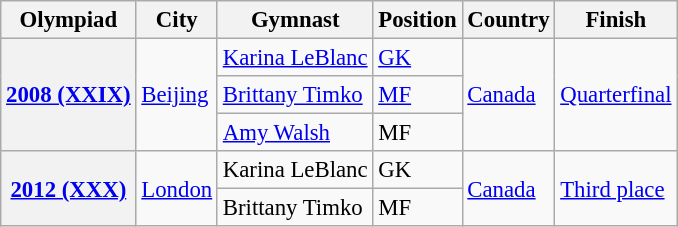<table class=wikitable style="font-size: 95%">
<tr>
<th>Olympiad</th>
<th>City</th>
<th>Gymnast</th>
<th>Position</th>
<th>Country</th>
<th>Finish</th>
</tr>
<tr>
<th rowspan=3><a href='#'>2008 (XXIX)</a></th>
<td rowspan=3> <a href='#'>Beijing</a></td>
<td><a href='#'>Karina LeBlanc</a></td>
<td><a href='#'>GK</a></td>
<td rowspan=3> <a href='#'>Canada</a></td>
<td rowspan=3><a href='#'>Quarterfinal</a></td>
</tr>
<tr>
<td><a href='#'>Brittany Timko</a></td>
<td><a href='#'>MF</a></td>
</tr>
<tr>
<td><a href='#'>Amy Walsh</a></td>
<td>MF</td>
</tr>
<tr>
<th rowspan=2><a href='#'>2012 (XXX)</a></th>
<td rowspan=2> <a href='#'>London</a></td>
<td>Karina LeBlanc</td>
<td>GK</td>
<td rowspan=2> <a href='#'>Canada</a></td>
<td rowspan=2> <a href='#'>Third place</a></td>
</tr>
<tr>
<td>Brittany Timko</td>
<td>MF</td>
</tr>
</table>
